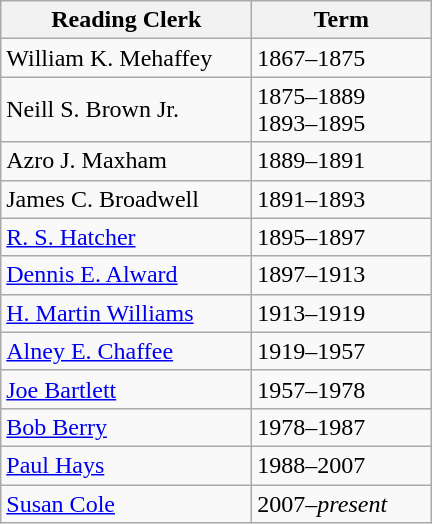<table class="wikitable">
<tr>
<th style="width:10em;">Reading Clerk</th>
<th style="width:7em;">Term</th>
</tr>
<tr>
<td>William K. Mehaffey</td>
<td>1867–1875</td>
</tr>
<tr>
<td>Neill S. Brown Jr.</td>
<td>1875–1889<br>1893–1895</td>
</tr>
<tr>
<td>Azro J. Maxham</td>
<td>1889–1891</td>
</tr>
<tr>
<td>James C. Broadwell</td>
<td>1891–1893</td>
</tr>
<tr>
<td><a href='#'>R. S. Hatcher</a></td>
<td>1895–1897</td>
</tr>
<tr>
<td><a href='#'>Dennis E. Alward</a></td>
<td>1897–1913</td>
</tr>
<tr>
<td><a href='#'>H. Martin Williams</a></td>
<td>1913–1919</td>
</tr>
<tr>
<td><a href='#'>Alney E. Chaffee</a></td>
<td>1919–1957</td>
</tr>
<tr>
<td><a href='#'>Joe Bartlett</a></td>
<td>1957–1978</td>
</tr>
<tr>
<td><a href='#'>Bob Berry</a></td>
<td>1978–1987</td>
</tr>
<tr>
<td><a href='#'>Paul Hays</a></td>
<td>1988–2007</td>
</tr>
<tr>
<td><a href='#'>Susan Cole</a></td>
<td>2007–<em>present</em></td>
</tr>
</table>
